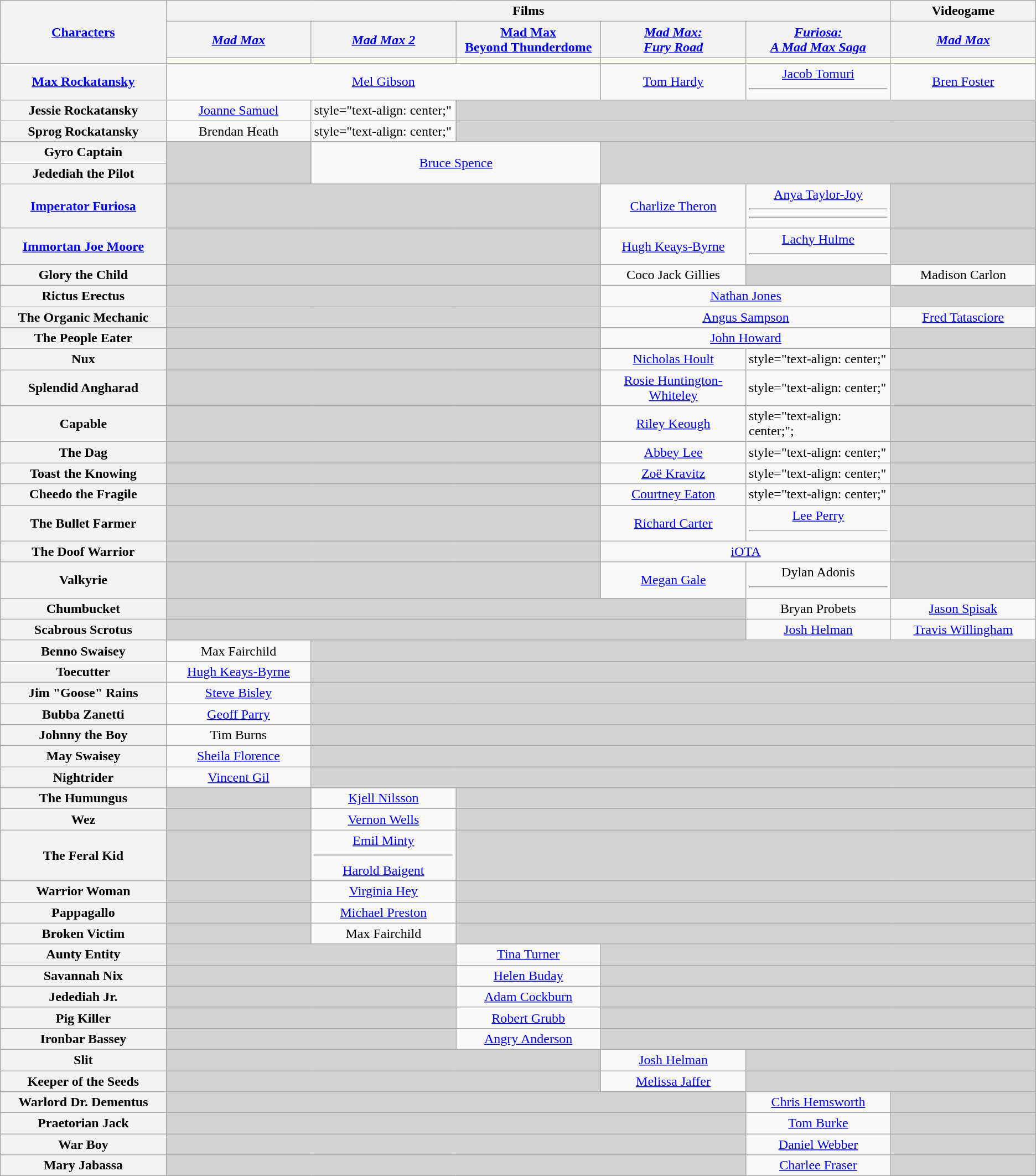<table class="wikitable">
<tr>
<th rowspan="3" style="width:16%"><a href='#'>Characters</a></th>
<th colspan="5">Films</th>
<th>Videogame</th>
</tr>
<tr>
<th style="width:14%"><em><a href='#'>Mad Max</a></em></th>
<th style="width:14%"><em><a href='#'>Mad Max 2</a></em></th>
<th style="width:14%"><em><a href='#'></em>Mad Max<br>Beyond Thunderdome<em></a></em></th>
<th style="width:14%"><a href='#'><em>Mad Max:<br>Fury Road</em></a></th>
<th style="width:14%"><a href='#'><em>Furiosa:<br>A Mad Max Saga</em></a></th>
<th style="width:14%"><a href='#'><em>Mad Max</em></a></th>
</tr>
<tr>
<th style="background:ivory;"></th>
<th style="background:ivory;"></th>
<th style="background:ivory;"></th>
<th style="background:ivory;"></th>
<th style="background:ivory;"></th>
<th style="background:ivory;"></th>
</tr>
<tr>
<th><a href='#'>Max Rockatansky</a></th>
<td style="text-align: center;" colspan="3"><a href='#'>Mel Gibson</a></td>
<td style="text-align: center;"><a href='#'>Tom Hardy</a></td>
<td style="text-align: center;"><a href='#'>Jacob Tomuri</a><hr></td>
<td style="text-align: center;"><a href='#'>Bren Foster</a></td>
</tr>
<tr>
<th>Jessie Rockatansky</th>
<td style="text-align: center;"><a href='#'>Joanne Samuel</a></td>
<td>style="text-align: center;" </td>
<th colspan="4" style="background: lightgray"></th>
</tr>
<tr>
<th>Sprog Rockatansky</th>
<td style="text-align: center;">Brendan Heath</td>
<td>style="text-align: center;" </td>
<th colspan="4" style="background: lightgray"></th>
</tr>
<tr>
<th>Gyro Captain</th>
<td rowspan="2" style="background: lightgray"></td>
<td rowspan="2" colspan="2" style="text-align: center;"><a href='#'>Bruce Spence</a></td>
<th rowspan="2" colspan="3" style="background: lightgray"></th>
</tr>
<tr>
<th>Jedediah the Pilot</th>
</tr>
<tr>
<th><a href='#'>Imperator Furiosa</a></th>
<th colspan="3" style="background: lightgray"></th>
<td style="text-align: center;"><a href='#'>Charlize Theron</a></td>
<td style="text-align: center;"><a href='#'>Anya Taylor-Joy</a><hr><hr></td>
<th style="background: lightgray"></th>
</tr>
<tr>
<th><a href='#'>Immortan Joe Moore</a></th>
<td colspan="3" style="background: lightgray"></td>
<td style="text-align: center;"><a href='#'>Hugh Keays-Byrne</a></td>
<td style="text-align: center;"><a href='#'>Lachy Hulme</a><hr></td>
<td style="background: lightgray"></td>
</tr>
<tr>
<th>Glory the Child</th>
<th colspan="3" style="background: lightgray"></th>
<td style="text-align: center;">Coco Jack Gillies</td>
<th style="background: lightgray"></th>
<td style="text-align: center;">Madison Carlon</td>
</tr>
<tr>
<th>Rictus Erectus</th>
<th colspan="3" style="background: lightgray"></th>
<td colspan="2" style="text-align: center;"><a href='#'>Nathan Jones</a></td>
<th style="background: lightgray"></th>
</tr>
<tr>
<th>The Organic Mechanic</th>
<th colspan="3" style="background: lightgray"></th>
<td colspan="2" style="text-align: center;"><a href='#'>Angus Sampson</a></td>
<td style="text-align: center;"><a href='#'>Fred Tatasciore</a></td>
</tr>
<tr>
<th>The People Eater</th>
<th colspan="3" style="background: lightgray"></th>
<td colspan="2" style="text-align: center;"><a href='#'>John Howard</a></td>
<th colspan="2" style="background: lightgray"></th>
</tr>
<tr>
<th>Nux</th>
<th colspan="3" style="background: lightgray"></th>
<td style="text-align: center;"><a href='#'>Nicholas Hoult</a></td>
<td>style="text-align: center;" </td>
<th colspan="2" style="background: lightgray"></th>
</tr>
<tr>
<th>Splendid Angharad</th>
<th colspan="3" style="background: lightgray"></th>
<td style="text-align: center;"><a href='#'>Rosie Huntington-Whiteley</a></td>
<td>style="text-align: center;" </td>
<th style="background: lightgray"></th>
</tr>
<tr>
<th>Capable</th>
<th colspan="3" style="background: lightgray"></th>
<td style="text-align: center;"><a href='#'>Riley Keough</a></td>
<td>style="text-align: center;"; </td>
<th style="background: lightgray"></th>
</tr>
<tr>
<th>The Dag</th>
<th colspan="3" style="background: lightgray"></th>
<td style="text-align: center;"><a href='#'>Abbey Lee</a></td>
<td>style="text-align: center;" </td>
<th style="background: lightgray"></th>
</tr>
<tr>
<th>Toast the Knowing</th>
<th colspan="3" style="background: lightgray"></th>
<td style="text-align: center;"><a href='#'>Zoë Kravitz</a></td>
<td>style="text-align: center;" </td>
<th style="background: lightgray"></th>
</tr>
<tr>
<th>Cheedo the Fragile</th>
<th colspan="3" style="background: lightgray"></th>
<td style="text-align: center;"><a href='#'>Courtney Eaton</a></td>
<td>style="text-align: center;" </td>
<th style="background: lightgray"></th>
</tr>
<tr>
<th>The Bullet Farmer</th>
<th colspan="3" style="background: lightgray"></th>
<td style="text-align: center;"><a href='#'>Richard Carter</a></td>
<td style="text-align: center;"><a href='#'>Lee Perry</a><hr></td>
<th style="background: lightgray"></th>
</tr>
<tr>
<th>The Doof Warrior</th>
<th colspan="3" style="background: lightgray"></th>
<td colspan="2" style="text-align: center;"><a href='#'>iOTA</a></td>
<th style="background: lightgray"></th>
</tr>
<tr>
<th>Valkyrie</th>
<th colspan="3" style="background: lightgray"></th>
<td style="text-align: center;"><a href='#'>Megan Gale</a></td>
<td style="text-align: center;">Dylan Adonis<hr></td>
<th style="background: lightgray"></th>
</tr>
<tr>
<th>Chumbucket</th>
<th colspan="4" style="background: lightgray"></th>
<td style="text-align: center;">Bryan Probets</td>
<td style="text-align: center;"><a href='#'>Jason Spisak</a></td>
</tr>
<tr>
<th>Scabrous Scrotus</th>
<th colspan="4" style="background: lightgray"></th>
<td style="text-align: center;"><a href='#'>Josh Helman</a></td>
<td style="text-align: center;"><a href='#'>Travis Willingham</a></td>
</tr>
<tr>
<th>Benno Swaisey</th>
<td style="text-align: center;">Max Fairchild</td>
<td colspan="5" style="background: lightgray"></td>
</tr>
<tr>
<th>Toecutter</th>
<td style="text-align: center;"><a href='#'>Hugh Keays-Byrne</a></td>
<td colspan="5" style="background: lightgray"></td>
</tr>
<tr>
<th>Jim "Goose" Rains</th>
<td style="text-align: center;"><a href='#'>Steve Bisley</a></td>
<th colspan="5" style="background: lightgray"></th>
</tr>
<tr>
<th>Bubba Zanetti</th>
<td style="text-align: center;"><a href='#'>Geoff Parry</a></td>
<th colspan="5" style="background: lightgray"></th>
</tr>
<tr>
<th>Johnny the Boy</th>
<td style="text-align: center;">Tim Burns</td>
<th colspan="5" style="background: lightgray"></th>
</tr>
<tr>
<th>May Swaisey</th>
<td style="text-align: center;"><a href='#'>Sheila Florence</a></td>
<th colspan="5" style="background: lightgray"></th>
</tr>
<tr>
<th>Nightrider</th>
<td style="text-align: center;"><a href='#'>Vincent Gil</a></td>
<th colspan="5" style="background: lightgray"></th>
</tr>
<tr>
<th>The Humungus</th>
<th style="background: lightgray"></th>
<td style="text-align: center;"><a href='#'>Kjell Nilsson</a></td>
<th colspan="4" style="background: lightgray"></th>
</tr>
<tr>
<th>Wez</th>
<th style="background: lightgray"></th>
<td style="text-align: center;"><a href='#'>Vernon Wells</a></td>
<th colspan="4" style="background: lightgray"></th>
</tr>
<tr>
<th>The Feral Kid</th>
<th style="background: lightgray"></th>
<td style="text-align: center;"><a href='#'>Emil Minty</a><hr><a href='#'>Harold Baigent</a></td>
<th colspan="4" style="background: lightgray"></th>
</tr>
<tr>
<th>Warrior Woman</th>
<th style="background: lightgray"></th>
<td style="text-align: center;"><a href='#'>Virginia Hey</a></td>
<th colspan="4" style="background: lightgray"></th>
</tr>
<tr>
<th>Pappagallo</th>
<th style="background: lightgray"></th>
<td style="text-align: center;"><a href='#'>Michael Preston</a></td>
<th colspan="4" style="background: lightgray"></th>
</tr>
<tr>
<th>Broken Victim</th>
<th style="background: lightgray"></th>
<td style="text-align: center;">Max Fairchild</td>
<th colspan="5" style="background: lightgray"></th>
</tr>
<tr>
<th>Aunty Entity</th>
<th colspan="2" style="background: lightgray"></th>
<td style="text-align: center;"><a href='#'>Tina Turner</a></td>
<th colspan="3" style="background: lightgray"></th>
</tr>
<tr>
<th>Savannah Nix</th>
<th colspan="2" style="background: lightgray"></th>
<td style="text-align: center;"><a href='#'>Helen Buday</a></td>
<th colspan="3" style="background: lightgray"></th>
</tr>
<tr>
<th>Jedediah Jr.</th>
<th colspan="2" style="background: lightgray"></th>
<td style="text-align: center;"><a href='#'>Adam Cockburn</a></td>
<th colspan="3" style="background: lightgray"></th>
</tr>
<tr>
<th>Pig Killer</th>
<th colspan="2" style="background: lightgray"></th>
<td style="text-align: center;"><a href='#'>Robert Grubb</a></td>
<th colspan="3" style="background: lightgray"></th>
</tr>
<tr>
<th>Ironbar Bassey</th>
<th colspan="2" style="background: lightgray"></th>
<td style="text-align: center;"><a href='#'>Angry Anderson</a></td>
<th colspan="3" style="background: lightgray"></th>
</tr>
<tr>
<th>Slit</th>
<th colspan="3" style="background: lightgray"></th>
<td style="text-align: center;"><a href='#'>Josh Helman</a></td>
<th colspan="2" style="background: lightgray"></th>
</tr>
<tr>
<th>Keeper of the Seeds</th>
<th colspan="3" style="background: lightgray"></th>
<td style="text-align: center;"><a href='#'>Melissa Jaffer</a></td>
<th colspan="2" style="background: lightgray"></th>
</tr>
<tr>
<th>Warlord Dr. Dementus</th>
<th colspan="4" style="background: lightgray"></th>
<td style="text-align: center;"><a href='#'>Chris Hemsworth</a></td>
<td style="background: lightgray"></td>
</tr>
<tr>
<th>Praetorian Jack</th>
<th colspan="4" style="background: lightgray"></th>
<td style="text-align: center;"><a href='#'>Tom Burke</a></td>
<td style="background: lightgray"></td>
</tr>
<tr>
<th>War Boy</th>
<th colspan="4" style="background: lightgray"></th>
<td style="text-align: center;"><a href='#'>Daniel Webber</a></td>
<td style="background: lightgray"></td>
</tr>
<tr>
<th>Mary Jabassa</th>
<th colspan="4" style="background: lightgray"></th>
<td style="text-align: center;"><a href='#'>Charlee Fraser</a></td>
<th style="background: lightgray"></th>
</tr>
</table>
